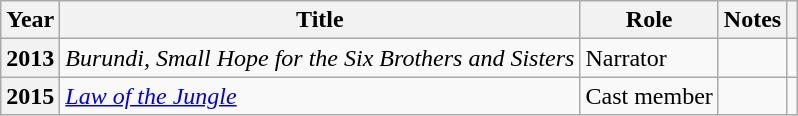<table class="wikitable plainrowheaders sortable">
<tr>
<th scope="col">Year</th>
<th scope="col">Title</th>
<th scope="col">Role</th>
<th scope="col">Notes</th>
<th scope="col" class="unsortable"></th>
</tr>
<tr>
<th scope="row">2013</th>
<td><em>Burundi, Small Hope for the Six Brothers and Sisters</em></td>
<td>Narrator</td>
<td></td>
<td style="text-align:center"></td>
</tr>
<tr>
<th scope="row">2015</th>
<td><em><a href='#'>Law of the Jungle</a></em></td>
<td>Cast member</td>
<td></td>
<td style="text-align:center"></td>
</tr>
</table>
